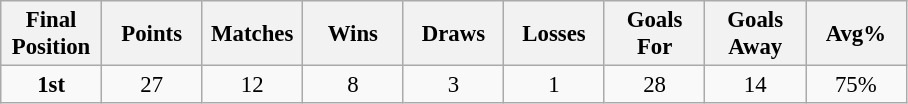<table class="wikitable" style="font-size: 95%; text-align: center;">
<tr>
<th width=60>Final Position</th>
<th width=60>Points</th>
<th width=60>Matches</th>
<th width=60>Wins</th>
<th width=60>Draws</th>
<th width=60>Losses</th>
<th width=60>Goals For</th>
<th width=60>Goals Away</th>
<th width=60>Avg%</th>
</tr>
<tr>
<td><strong>1st</strong></td>
<td>27</td>
<td>12</td>
<td>8</td>
<td>3</td>
<td>1</td>
<td>28</td>
<td>14</td>
<td>75%</td>
</tr>
</table>
